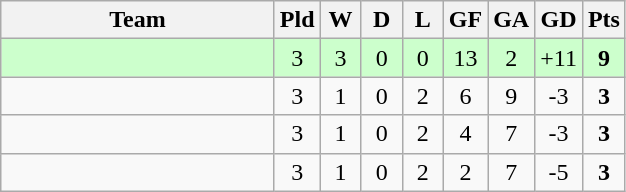<table class="wikitable" style="text-align: center;">
<tr>
<th width="175">Team</th>
<th width="20">Pld</th>
<th width="20">W</th>
<th width="20">D</th>
<th width="20">L</th>
<th width="20">GF</th>
<th width="20">GA</th>
<th width="20">GD</th>
<th width="20">Pts</th>
</tr>
<tr bgcolor="#ccffcc">
<td style="text-align:left;"></td>
<td>3</td>
<td>3</td>
<td>0</td>
<td>0</td>
<td>13</td>
<td>2</td>
<td>+11</td>
<td><strong>9</strong></td>
</tr>
<tr align=center>
<td style="text-align:left;"></td>
<td>3</td>
<td>1</td>
<td>0</td>
<td>2</td>
<td>6</td>
<td>9</td>
<td>-3</td>
<td><strong>3</strong></td>
</tr>
<tr align=center>
<td style="text-align:left;"></td>
<td>3</td>
<td>1</td>
<td>0</td>
<td>2</td>
<td>4</td>
<td>7</td>
<td>-3</td>
<td><strong>3</strong></td>
</tr>
<tr align=center>
<td style="text-align:left;"><strong></strong></td>
<td>3</td>
<td>1</td>
<td>0</td>
<td>2</td>
<td>2</td>
<td>7</td>
<td>-5</td>
<td><strong>3</strong></td>
</tr>
</table>
